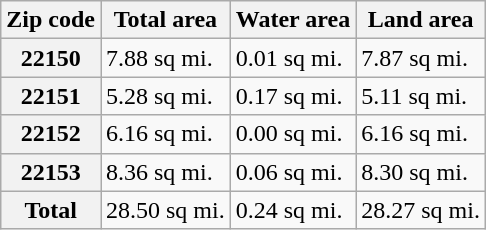<table class="wikitable">
<tr>
<th>Zip code</th>
<th>Total area</th>
<th>Water area</th>
<th>Land area</th>
</tr>
<tr>
<th>22150</th>
<td>7.88 sq mi.</td>
<td>0.01 sq mi.</td>
<td>7.87 sq mi.</td>
</tr>
<tr>
<th>22151</th>
<td>5.28 sq mi.</td>
<td>0.17 sq mi.</td>
<td>5.11 sq mi.</td>
</tr>
<tr>
<th>22152</th>
<td>6.16 sq mi.</td>
<td>0.00 sq mi.</td>
<td>6.16 sq mi.</td>
</tr>
<tr>
<th>22153</th>
<td>8.36 sq mi.</td>
<td>0.06 sq mi.</td>
<td>8.30 sq mi.</td>
</tr>
<tr>
<th>Total</th>
<td>28.50 sq mi.</td>
<td>0.24 sq mi.</td>
<td>28.27 sq mi.</td>
</tr>
</table>
